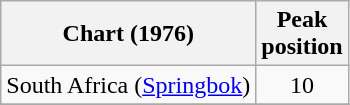<table class="wikitable">
<tr>
<th>Chart (1976)</th>
<th>Peak<br>position</th>
</tr>
<tr>
<td>South Africa (<a href='#'>Springbok</a>)</td>
<td style="text-align:center;">10</td>
</tr>
<tr>
</tr>
</table>
